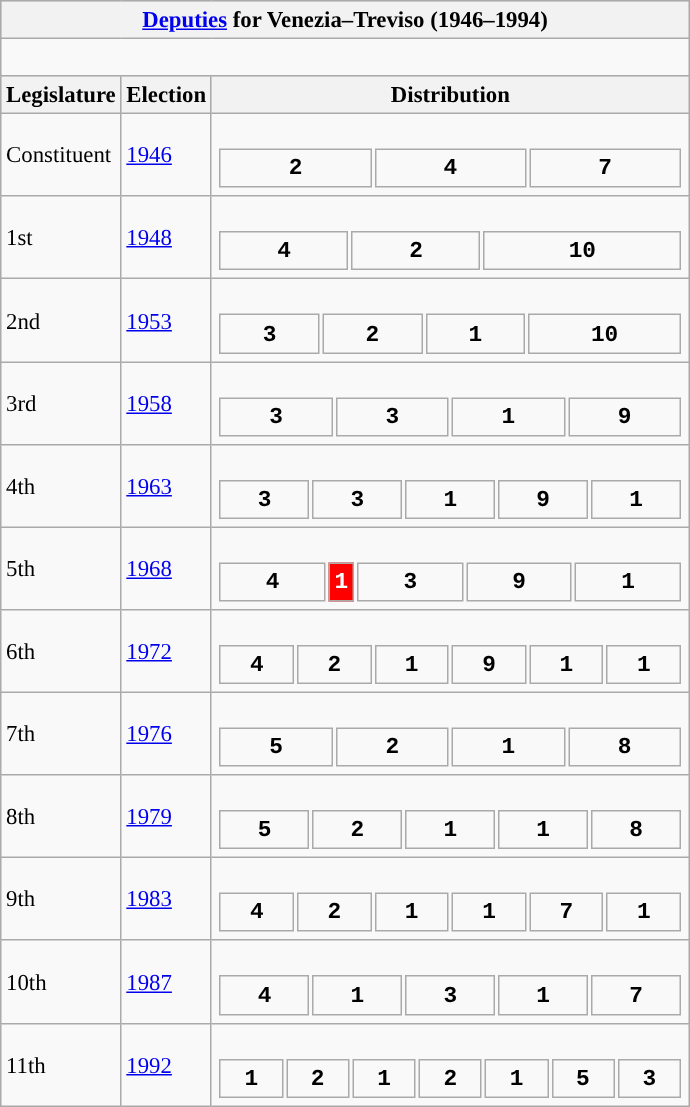<table class="wikitable" style="font-size:95%;">
<tr bgcolor="#CCCCCC">
<th colspan="3"><a href='#'>Deputies</a> for Venezia–Treviso (1946–1994)</th>
</tr>
<tr>
<td colspan="3"><br>















</td>
</tr>
<tr bgcolor="#CCCCCC">
<th>Legislature</th>
<th>Election</th>
<th>Distribution</th>
</tr>
<tr>
<td>Constituent</td>
<td><a href='#'>1946</a></td>
<td><br><table style="width:20.5em; font-size:100%; text-align:center; font-family:Courier New;">
<tr style="font-weight:bold">
<td style="background:">2</td>
<td style="background:">4</td>
<td style="background:">7</td>
</tr>
</table>
</td>
</tr>
<tr>
<td>1st</td>
<td><a href='#'>1948</a></td>
<td><br><table style="width:20.5em; font-size:100%; text-align:center; font-family:Courier New;">
<tr style="font-weight:bold">
<td style="background:">4</td>
<td style="background:">2</td>
<td style="background:">10</td>
</tr>
</table>
</td>
</tr>
<tr>
<td>2nd</td>
<td><a href='#'>1953</a></td>
<td><br><table style="width:20.5em; font-size:100%; text-align:center; font-family:Courier New;">
<tr style="font-weight:bold">
<td style="background:">3</td>
<td style="background:">2</td>
<td style="background:">1</td>
<td style="background:">10</td>
</tr>
</table>
</td>
</tr>
<tr>
<td>3rd</td>
<td><a href='#'>1958</a></td>
<td><br><table style="width:20.5em; font-size:100%; text-align:center; font-family:Courier New;">
<tr style="font-weight:bold">
<td style="background:">3</td>
<td style="background:">3</td>
<td style="background:">1</td>
<td style="background:">9</td>
</tr>
</table>
</td>
</tr>
<tr>
<td>4th</td>
<td><a href='#'>1963</a></td>
<td><br><table style="width:20.5em; font-size:100%; text-align:center; font-family:Courier New;">
<tr style="font-weight:bold">
<td style="background:">3</td>
<td style="background:">3</td>
<td style="background:">1</td>
<td style="background:">9</td>
<td style="background:">1</td>
</tr>
</table>
</td>
</tr>
<tr>
<td>5th</td>
<td><a href='#'>1968</a></td>
<td><br><table style="width:20.5em; font-size:100%; text-align:center; font-family:Courier New;">
<tr style="font-weight:bold">
<td style="background:">4</td>
<td style="background:red; width:5.56%; color:white;">1</td>
<td style="background:">3</td>
<td style="background:">9</td>
<td style="background:">1</td>
</tr>
</table>
</td>
</tr>
<tr>
<td>6th</td>
<td><a href='#'>1972</a></td>
<td><br><table style="width:20.5em; font-size:100%; text-align:center; font-family:Courier New;">
<tr style="font-weight:bold">
<td style="background:">4</td>
<td style="background:">2</td>
<td style="background:">1</td>
<td style="background:">9</td>
<td style="background:">1</td>
<td style="background:">1</td>
</tr>
</table>
</td>
</tr>
<tr>
<td>7th</td>
<td><a href='#'>1976</a></td>
<td><br><table style="width:20.5em; font-size:100%; text-align:center; font-family:Courier New;">
<tr style="font-weight:bold">
<td style="background:">5</td>
<td style="background:">2</td>
<td style="background:">1</td>
<td style="background:">8</td>
</tr>
</table>
</td>
</tr>
<tr>
<td>8th</td>
<td><a href='#'>1979</a></td>
<td><br><table style="width:20.5em; font-size:100%; text-align:center; font-family:Courier New;">
<tr style="font-weight:bold">
<td style="background:">5</td>
<td style="background:">2</td>
<td style="background:">1</td>
<td style="background:">1</td>
<td style="background:">8</td>
</tr>
</table>
</td>
</tr>
<tr>
<td>9th</td>
<td><a href='#'>1983</a></td>
<td><br><table style="width:20.5em; font-size:100%; text-align:center; font-family:Courier New;">
<tr style="font-weight:bold">
<td style="background:">4</td>
<td style="background:">2</td>
<td style="background:">1</td>
<td style="background:">1</td>
<td style="background:">7</td>
<td style="background:">1</td>
</tr>
</table>
</td>
</tr>
<tr>
<td>10th</td>
<td><a href='#'>1987</a></td>
<td><br><table style="width:20.5em; font-size:100%; text-align:center; font-family:Courier New;">
<tr style="font-weight:bold">
<td style="background:">4</td>
<td style="background:">1</td>
<td style="background:">3</td>
<td style="background:">1</td>
<td style="background:">7</td>
</tr>
</table>
</td>
</tr>
<tr>
<td>11th</td>
<td><a href='#'>1992</a></td>
<td><br><table style="width:20.5em; font-size:100%; text-align:center; font-family:Courier New;">
<tr style="font-weight:bold">
<td style="background:">1</td>
<td style="background:">2</td>
<td style="background:">1</td>
<td style="background:">2</td>
<td style="background:">1</td>
<td style="background:">5</td>
<td style="background:">3</td>
</tr>
</table>
</td>
</tr>
</table>
